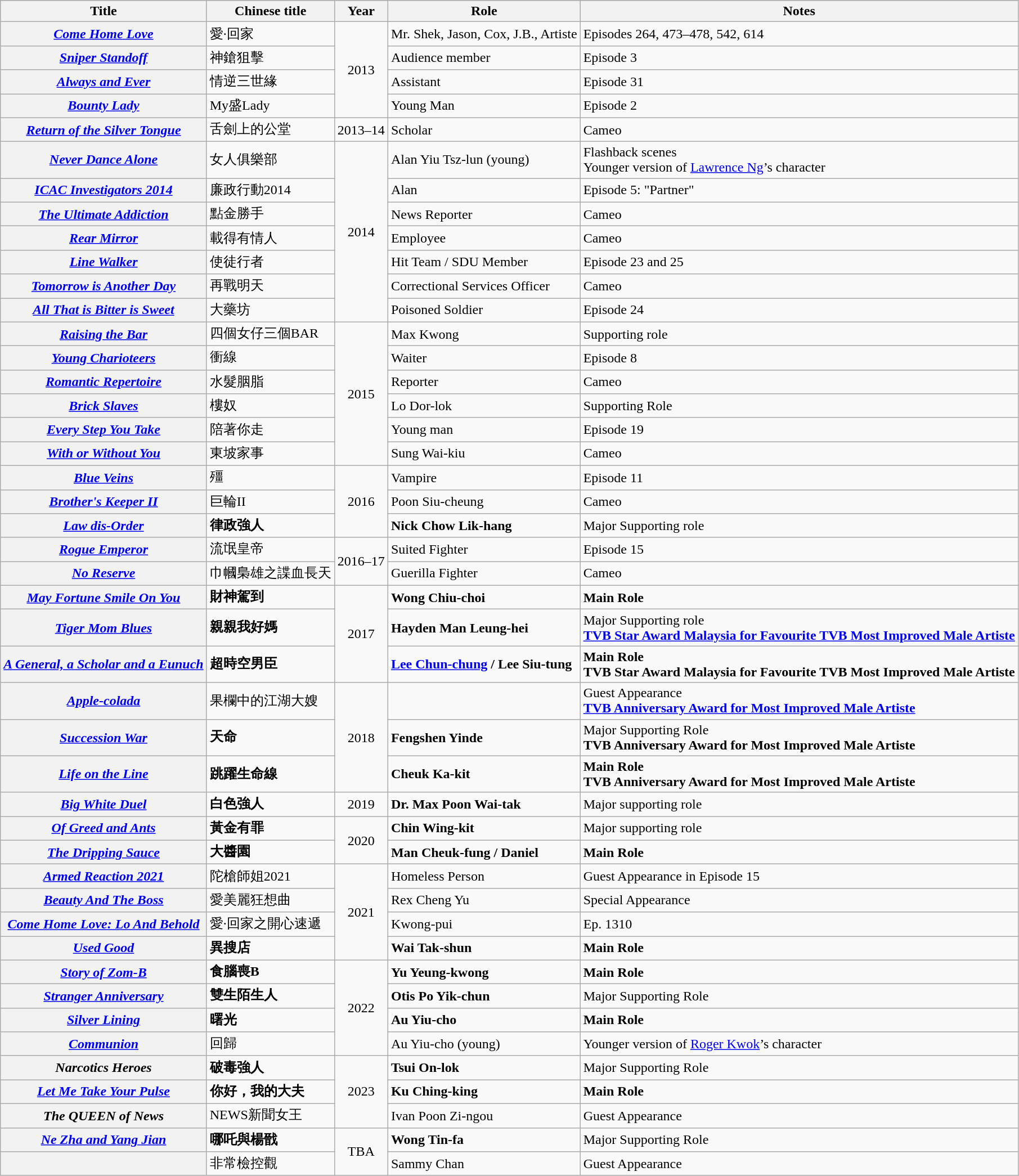<table class="wikitable sortable plainrowheaders">
<tr style="background:#ccc; text-align:center;">
<th scope="col">Title</th>
<th scope="col">Chinese title</th>
<th scope="col">Year</th>
<th scope="col">Role</th>
<th scope="col" class="unsortable">Notes</th>
</tr>
<tr>
<th scope="row"><em><a href='#'>Come Home Love</a></em></th>
<td>愛·回家</td>
<td rowspan=4 style="text-align:center;">2013</td>
<td>Mr. Shek, Jason, Cox, J.B., Artiste</td>
<td>Episodes 264, 473–478, 542, 614</td>
</tr>
<tr>
<th scope="row"><em><a href='#'>Sniper Standoff</a></em></th>
<td>神鎗狙擊</td>
<td>Audience member</td>
<td>Episode 3</td>
</tr>
<tr>
<th scope="row"><em><a href='#'>Always and Ever</a></em></th>
<td>情逆三世緣</td>
<td>Assistant</td>
<td>Episode 31</td>
</tr>
<tr>
<th scope="row"><em><a href='#'>Bounty Lady</a></em></th>
<td>My盛Lady</td>
<td>Young Man</td>
<td>Episode 2</td>
</tr>
<tr>
<th scope="row"><em><a href='#'>Return of the Silver Tongue</a></em></th>
<td>舌劍上的公堂</td>
<td style="text-align:center;">2013–14</td>
<td>Scholar</td>
<td>Cameo</td>
</tr>
<tr>
<th scope="row"><em><a href='#'>Never Dance Alone</a></em></th>
<td>女人俱樂部</td>
<td rowspan=7 style="text-align:center;">2014</td>
<td>Alan Yiu Tsz-lun (young)</td>
<td>Flashback scenes<br>Younger version of <a href='#'>Lawrence Ng</a>’s character</td>
</tr>
<tr>
<th scope="row"><em><a href='#'>ICAC Investigators 2014</a></em></th>
<td>廉政行動2014</td>
<td>Alan</td>
<td>Episode 5: "Partner"</td>
</tr>
<tr>
<th scope="row"><em><a href='#'>The Ultimate Addiction</a></em></th>
<td>點金勝手</td>
<td>News Reporter</td>
<td>Cameo</td>
</tr>
<tr>
<th scope="row"><em><a href='#'>Rear Mirror</a></em></th>
<td>載得有情人</td>
<td>Employee</td>
<td>Cameo</td>
</tr>
<tr>
<th scope="row"><em><a href='#'>Line Walker</a></em></th>
<td>使徒行者</td>
<td>Hit Team / SDU Member</td>
<td>Episode 23 and 25</td>
</tr>
<tr>
<th scope="row"><em><a href='#'>Tomorrow is Another Day</a></em></th>
<td>再戰明天</td>
<td>Correctional Services Officer</td>
<td>Cameo</td>
</tr>
<tr>
<th scope="row"><em><a href='#'>All That is Bitter is Sweet</a></em></th>
<td>大藥坊</td>
<td>Poisoned Soldier</td>
<td>Episode 24</td>
</tr>
<tr>
<th scope="row"><em><a href='#'>Raising the Bar</a></em></th>
<td>四個女仔三個BAR</td>
<td rowspan=6 style="text-align:center;">2015</td>
<td>Max Kwong</td>
<td>Supporting role</td>
</tr>
<tr>
<th scope="row"><em><a href='#'>Young Charioteers</a></em></th>
<td>衝線</td>
<td>Waiter</td>
<td>Episode 8</td>
</tr>
<tr>
<th scope="row"><em><a href='#'>Romantic Repertoire</a></em></th>
<td>水髮胭脂</td>
<td>Reporter</td>
<td>Cameo</td>
</tr>
<tr>
<th scope="row"><em><a href='#'>Brick Slaves</a></em></th>
<td>樓奴</td>
<td>Lo Dor-lok</td>
<td>Supporting Role</td>
</tr>
<tr>
<th scope="row"><em><a href='#'>Every Step You Take</a></em></th>
<td>陪著你走</td>
<td>Young man</td>
<td>Episode 19</td>
</tr>
<tr>
<th scope="row"><em><a href='#'>With or Without You</a></em></th>
<td>東坡家事</td>
<td>Sung Wai-kiu</td>
<td>Cameo</td>
</tr>
<tr>
<th scope="row"><em><a href='#'>Blue Veins</a></em></th>
<td>殭</td>
<td rowspan=3 style="text-align:center;">2016</td>
<td>Vampire</td>
<td>Episode 11</td>
</tr>
<tr>
<th scope="row"><em><a href='#'>Brother's Keeper II</a></em></th>
<td>巨輪II</td>
<td>Poon Siu-cheung</td>
<td>Cameo</td>
</tr>
<tr>
<th scope="row"><strong><em><a href='#'>Law dis-Order</a></em></strong></th>
<td><strong>律政強人</strong></td>
<td><strong> Nick Chow Lik-hang </strong></td>
<td>Major Supporting role</td>
</tr>
<tr>
<th scope="row"><em><a href='#'>Rogue Emperor</a></em></th>
<td>流氓皇帝</td>
<td rowspan=2 style="text-align:center;">2016–17</td>
<td>Suited Fighter</td>
<td>Episode 15</td>
</tr>
<tr>
<th scope="row"><em><a href='#'>No Reserve</a></em></th>
<td>巾幗梟雄之諜血長天</td>
<td>Guerilla Fighter</td>
<td>Cameo</td>
</tr>
<tr>
<th scope="row"><strong><em><a href='#'>May Fortune Smile On You</a></em></strong></th>
<td><strong>財神駕到</strong></td>
<td rowspan=3 style="text-align:center;">2017</td>
<td><strong>Wong Chiu-choi</strong></td>
<td><strong>Main Role</strong></td>
</tr>
<tr>
<th scope="row"><strong><em><a href='#'>Tiger Mom Blues</a></em></strong></th>
<td><strong>親親我好媽</strong></td>
<td><strong> Hayden Man Leung-hei </strong></td>
<td>Major Supporting role <br> <strong><a href='#'>TVB Star Award Malaysia for Favourite TVB Most Improved Male Artiste</a></strong></td>
</tr>
<tr>
<th scope=row><strong><em><a href='#'>A General, a Scholar and a Eunuch</a></em></strong></th>
<td><strong>超時空男臣</strong></td>
<td><strong><a href='#'>Lee Chun-chung</a> / Lee Siu-tung </strong></td>
<td><strong> Main Role </strong> <br> <strong>TVB Star Award Malaysia for Favourite TVB Most Improved Male Artiste</strong></td>
</tr>
<tr>
<th scope=row><em><a href='#'>Apple-colada</a></em></th>
<td>果欄中的江湖大嫂</td>
<td rowspan=3 style="text-align:center;">2018</td>
<td></td>
<td>Guest Appearance <br> <strong><a href='#'>TVB Anniversary Award for Most Improved Male Artiste</a></strong></td>
</tr>
<tr>
<th scope=row><strong><em><a href='#'>Succession War</a></em></strong></th>
<td><strong>天命</strong></td>
<td><strong> Fengshen Yinde </strong></td>
<td>Major Supporting Role <br> <strong>TVB Anniversary Award for Most Improved Male Artiste</strong></td>
</tr>
<tr>
<th scope=row><strong><em><a href='#'>Life on the Line</a></em></strong></th>
<td><strong>跳躍生命線</strong></td>
<td><strong> Cheuk Ka-kit </strong></td>
<td><strong> Main Role </strong> <br> <strong>TVB Anniversary Award for Most Improved Male Artiste</strong></td>
</tr>
<tr>
<th scope=row><strong><em><a href='#'>Big White Duel</a></em></strong></th>
<td><strong>白色強人</strong></td>
<td style="text-align:center;">2019</td>
<td><strong> Dr. Max Poon Wai-tak </strong></td>
<td>Major supporting role</td>
</tr>
<tr>
<th scope=row><strong><em><a href='#'>Of Greed and Ants</a></em></strong></th>
<td><strong>黃金有罪</strong></td>
<td rowspan=2 style="text-align:center;">2020</td>
<td><strong> Chin Wing-kit </strong></td>
<td>Major supporting role</td>
</tr>
<tr>
<th scope=row><strong><em><a href='#'>The Dripping Sauce</a></em></strong></th>
<td><strong>大醬園</strong></td>
<td><strong> Man Cheuk-fung / Daniel </strong></td>
<td><strong> Main Role </strong></td>
</tr>
<tr>
<th scope=row><em><a href='#'> Armed Reaction 2021</a></em></th>
<td>陀槍師姐2021</td>
<td rowspan=4 style="text-align:center;">2021</td>
<td>Homeless Person</td>
<td>Guest Appearance in Episode 15</td>
</tr>
<tr>
<th scope=row><em><a href='#'> Beauty And The Boss</a></em></th>
<td>愛美麗狂想曲</td>
<td>Rex Cheng Yu</td>
<td>Special Appearance</td>
</tr>
<tr>
<th scope=row><em><a href='#'>Come Home Love: Lo And Behold</a></em></th>
<td>愛·回家之開心速遞</td>
<td>Kwong-pui</td>
<td>Ep. 1310</td>
</tr>
<tr>
<th scope=row><strong><em><a href='#'>Used Good</a></em></strong></th>
<td><strong>異搜店</strong></td>
<td><strong>Wai Tak-shun</strong></td>
<td><strong> Main Role </strong></td>
</tr>
<tr>
<th scope=row><strong><em><a href='#'>Story of Zom-B</a></em></strong></th>
<td><strong>食腦喪B</strong></td>
<td rowspan=4 style="text-align:center;">2022</td>
<td><strong>Yu Yeung-kwong</strong></td>
<td><strong> Main Role </strong></td>
</tr>
<tr>
<th scope=row><strong><em><a href='#'>Stranger Anniversary</a></em></strong></th>
<td><strong>雙生陌生人</strong></td>
<td><strong>Otis Po Yik-chun</strong></td>
<td>Major Supporting Role</td>
</tr>
<tr>
<th scope=row><strong><em><a href='#'>Silver Lining</a></em></strong></th>
<td><strong>曙光</strong></td>
<td><strong>Au Yiu-cho</strong></td>
<td><strong>Main Role</strong></td>
</tr>
<tr>
<th scope=row><em><a href='#'>Communion</a></em></th>
<td>回歸</td>
<td>Au Yiu-cho (young)</td>
<td>Younger version of <a href='#'>Roger Kwok</a>’s character</td>
</tr>
<tr>
<th scope=row><strong><em>Narcotics Heroes</em></strong></th>
<td><strong>破毒強人</strong></td>
<td rowspan=3 style="text-align:center;">2023</td>
<td><strong>Tsui On-lok</strong></td>
<td>Major Supporting Role</td>
</tr>
<tr>
<th scope=row><strong><em><a href='#'>Let Me Take Your Pulse</a></em></strong></th>
<td><strong>你好，我的大夫</strong></td>
<td><strong>Ku Ching-king</strong></td>
<td><strong>Main Role</strong></td>
</tr>
<tr>
<th scope=row><em>The QUEEN of News</em></th>
<td>NEWS新聞女王</td>
<td>Ivan Poon Zi-ngou</td>
<td>Guest Appearance</td>
</tr>
<tr>
<th scope=row><strong><em><a href='#'>Ne Zha and Yang Jian</a></em></strong></th>
<td><strong>哪吒與楊戩</strong></td>
<td rowspan=2 style="text-align:center;">TBA</td>
<td><strong>Wong Tin-fa</strong></td>
<td>Major Supporting Role</td>
</tr>
<tr>
<th scope=row></th>
<td>非常檢控觀</td>
<td>Sammy Chan</td>
<td>Guest Appearance</td>
</tr>
</table>
